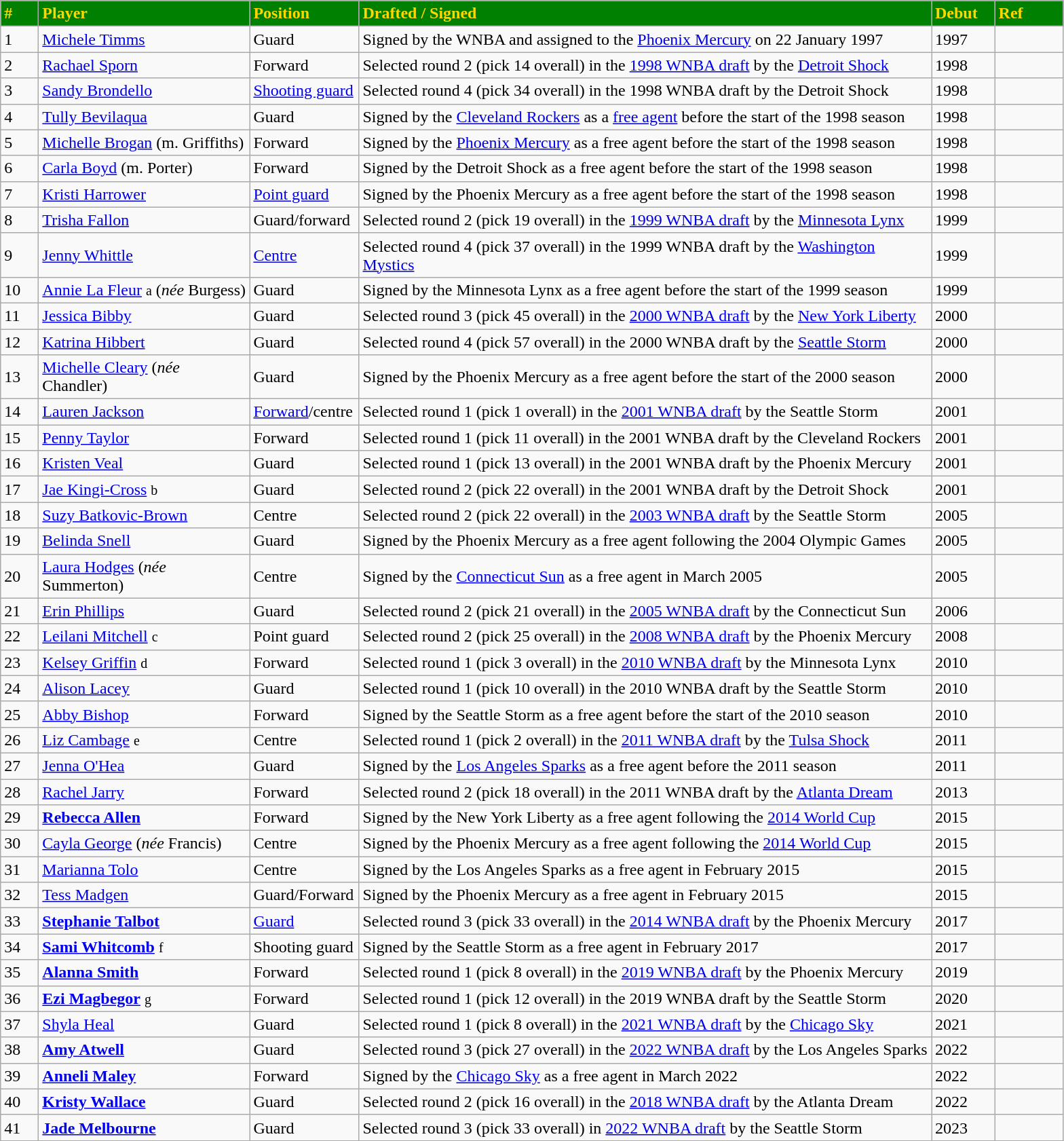<table class="wikitable">
<tr>
<td bgcolor=green style="color:gold; width:30px"><strong>#</strong></td>
<td bgcolor=green style="color:gold; width:200px"><strong>Player</strong></td>
<td bgcolor=green style="color:gold; width:100px"><strong>Position</strong></td>
<td bgcolor=green style="color:gold; width:555px"><strong>Drafted / Signed</strong></td>
<td bgcolor=green style="color:gold; width:55px"><strong>Debut</strong></td>
<td bgcolor=green style="color:gold; width:60px"><strong>Ref</strong></td>
</tr>
<tr>
<td>1</td>
<td><a href='#'>Michele Timms</a></td>
<td>Guard</td>
<td>Signed by the WNBA and assigned to the <a href='#'>Phoenix Mercury</a> on 22 January 1997</td>
<td>1997</td>
<td></td>
</tr>
<tr>
<td>2</td>
<td><a href='#'>Rachael Sporn</a></td>
<td>Forward</td>
<td>Selected round 2 (pick 14 overall) in the <a href='#'>1998 WNBA draft</a> by the <a href='#'>Detroit Shock</a></td>
<td>1998</td>
<td></td>
</tr>
<tr>
<td>3</td>
<td><a href='#'>Sandy Brondello</a></td>
<td><a href='#'>Shooting guard</a></td>
<td>Selected round 4 (pick 34 overall) in the 1998 WNBA draft by the Detroit Shock</td>
<td>1998</td>
<td></td>
</tr>
<tr>
<td>4</td>
<td><a href='#'>Tully Bevilaqua</a></td>
<td>Guard</td>
<td>Signed by the <a href='#'>Cleveland Rockers</a> as a <a href='#'>free agent</a> before the start of the 1998 season</td>
<td>1998</td>
<td></td>
</tr>
<tr>
<td>5</td>
<td><a href='#'>Michelle Brogan</a> (m. Griffiths)</td>
<td>Forward</td>
<td>Signed by the <a href='#'>Phoenix Mercury</a> as a free agent before the start of the 1998 season</td>
<td>1998</td>
<td></td>
</tr>
<tr>
<td>6</td>
<td><a href='#'>Carla Boyd</a> (m. Porter)</td>
<td>Forward</td>
<td>Signed by the Detroit Shock as a free agent before the start of the 1998 season</td>
<td>1998</td>
<td></td>
</tr>
<tr>
<td>7</td>
<td><a href='#'>Kristi Harrower</a></td>
<td><a href='#'>Point guard</a></td>
<td>Signed by the Phoenix Mercury as a free agent before the start of the 1998 season</td>
<td>1998</td>
<td></td>
</tr>
<tr>
<td>8</td>
<td><a href='#'>Trisha Fallon</a></td>
<td>Guard/forward</td>
<td>Selected round 2 (pick 19 overall) in the <a href='#'>1999 WNBA draft</a> by the <a href='#'>Minnesota Lynx</a></td>
<td>1999</td>
<td></td>
</tr>
<tr>
<td>9</td>
<td><a href='#'>Jenny Whittle</a></td>
<td><a href='#'>Centre</a></td>
<td>Selected round 4 (pick 37 overall) in the 1999 WNBA draft by the <a href='#'>Washington Mystics</a></td>
<td>1999</td>
<td></td>
</tr>
<tr>
<td>10</td>
<td><a href='#'>Annie La Fleur</a> <small>a</small> (<em>née</em> Burgess)</td>
<td>Guard</td>
<td>Signed by the Minnesota Lynx as a free agent before the start of the 1999 season</td>
<td>1999</td>
<td></td>
</tr>
<tr>
<td>11</td>
<td><a href='#'>Jessica Bibby</a></td>
<td>Guard</td>
<td>Selected round 3 (pick 45 overall) in the <a href='#'>2000 WNBA draft</a> by the <a href='#'>New York Liberty</a></td>
<td>2000</td>
<td></td>
</tr>
<tr>
<td>12</td>
<td><a href='#'>Katrina Hibbert</a></td>
<td>Guard</td>
<td>Selected round 4 (pick 57 overall) in the 2000 WNBA draft by the <a href='#'>Seattle Storm</a></td>
<td>2000</td>
<td></td>
</tr>
<tr>
<td>13</td>
<td><a href='#'>Michelle Cleary</a> (<em>née</em> Chandler)</td>
<td>Guard</td>
<td>Signed by the Phoenix Mercury as a free agent before the start of the 2000 season</td>
<td>2000</td>
<td></td>
</tr>
<tr>
<td>14</td>
<td><a href='#'>Lauren Jackson</a></td>
<td><a href='#'>Forward</a>/centre</td>
<td>Selected round 1 (pick 1 overall) in the <a href='#'>2001 WNBA draft</a> by the Seattle Storm</td>
<td>2001</td>
<td></td>
</tr>
<tr>
<td>15</td>
<td><a href='#'>Penny Taylor</a></td>
<td>Forward</td>
<td>Selected round 1 (pick 11 overall) in the 2001 WNBA draft by the Cleveland Rockers</td>
<td>2001</td>
<td></td>
</tr>
<tr>
<td>16</td>
<td><a href='#'>Kristen Veal</a></td>
<td>Guard</td>
<td>Selected round 1 (pick 13 overall) in the 2001 WNBA draft by the Phoenix Mercury</td>
<td>2001</td>
<td></td>
</tr>
<tr>
<td>17</td>
<td><a href='#'>Jae Kingi-Cross</a> <small>b</small></td>
<td>Guard</td>
<td>Selected round 2 (pick 22 overall) in the 2001 WNBA draft by the Detroit Shock</td>
<td>2001</td>
<td></td>
</tr>
<tr>
<td>18</td>
<td><a href='#'>Suzy Batkovic-Brown</a></td>
<td>Centre</td>
<td>Selected round 2 (pick 22 overall) in the <a href='#'>2003 WNBA draft</a> by the Seattle Storm</td>
<td>2005</td>
<td></td>
</tr>
<tr>
<td>19</td>
<td><a href='#'>Belinda Snell</a></td>
<td>Guard</td>
<td>Signed by the Phoenix Mercury as a free agent following the 2004 Olympic Games</td>
<td>2005</td>
<td></td>
</tr>
<tr>
<td>20</td>
<td><a href='#'>Laura Hodges</a> (<em>née</em> Summerton)</td>
<td>Centre</td>
<td>Signed by the <a href='#'>Connecticut Sun</a> as a free agent in March 2005</td>
<td>2005</td>
<td></td>
</tr>
<tr>
<td>21</td>
<td><a href='#'>Erin Phillips</a></td>
<td>Guard</td>
<td>Selected round 2 (pick 21 overall) in the <a href='#'>2005 WNBA draft</a> by the Connecticut Sun</td>
<td>2006</td>
<td></td>
</tr>
<tr>
<td>22</td>
<td><a href='#'>Leilani Mitchell</a> <small>c</small></td>
<td>Point guard</td>
<td>Selected round 2 (pick 25 overall) in the <a href='#'>2008 WNBA draft</a> by the Phoenix Mercury</td>
<td>2008</td>
<td></td>
</tr>
<tr>
<td>23</td>
<td><a href='#'>Kelsey Griffin</a> <small>d</small></td>
<td>Forward</td>
<td>Selected round 1 (pick 3 overall) in the <a href='#'>2010 WNBA draft</a> by the Minnesota Lynx</td>
<td>2010</td>
<td></td>
</tr>
<tr>
<td>24</td>
<td><a href='#'>Alison Lacey</a></td>
<td>Guard</td>
<td>Selected round 1 (pick 10 overall) in the 2010 WNBA draft by the Seattle Storm</td>
<td>2010</td>
<td></td>
</tr>
<tr>
<td>25</td>
<td><a href='#'>Abby Bishop</a></td>
<td>Forward</td>
<td>Signed by the Seattle Storm as a free agent before the start of the 2010 season</td>
<td>2010</td>
<td></td>
</tr>
<tr>
<td>26</td>
<td><a href='#'>Liz Cambage</a> <small>e</small></td>
<td>Centre</td>
<td>Selected round 1 (pick 2 overall) in the <a href='#'>2011 WNBA draft</a> by the <a href='#'>Tulsa Shock</a></td>
<td>2011</td>
<td></td>
</tr>
<tr>
<td>27</td>
<td><a href='#'>Jenna O'Hea</a></td>
<td>Guard</td>
<td>Signed by the <a href='#'>Los Angeles Sparks</a> as a free agent before the 2011 season</td>
<td>2011</td>
<td></td>
</tr>
<tr>
<td>28</td>
<td><a href='#'>Rachel Jarry</a></td>
<td>Forward</td>
<td>Selected round 2 (pick 18 overall) in the 2011 WNBA draft by the <a href='#'>Atlanta Dream</a></td>
<td>2013</td>
<td></td>
</tr>
<tr>
<td>29</td>
<td><strong> <a href='#'>Rebecca Allen</a></strong></td>
<td>Forward</td>
<td>Signed by the New York Liberty as a free agent following the <a href='#'>2014 World Cup</a></td>
<td>2015</td>
<td></td>
</tr>
<tr>
<td>30</td>
<td><a href='#'>Cayla George</a> (<em>née</em> Francis)</td>
<td>Centre</td>
<td>Signed by the Phoenix Mercury as a free agent following the <a href='#'>2014 World Cup</a></td>
<td>2015</td>
<td></td>
</tr>
<tr>
<td>31</td>
<td><a href='#'>Marianna Tolo</a></td>
<td>Centre</td>
<td>Signed by the Los Angeles Sparks as a free agent in February 2015</td>
<td>2015</td>
<td></td>
</tr>
<tr>
<td>32</td>
<td><a href='#'>Tess Madgen</a></td>
<td>Guard/Forward</td>
<td>Signed by the Phoenix Mercury as a free agent in February 2015</td>
<td>2015</td>
<td></td>
</tr>
<tr>
<td>33</td>
<td><strong> <a href='#'>Stephanie Talbot</a></strong></td>
<td><a href='#'>Guard</a></td>
<td>Selected round 3 (pick 33 overall) in the <a href='#'>2014 WNBA draft</a> by the Phoenix Mercury</td>
<td>2017</td>
<td></td>
</tr>
<tr>
<td>34</td>
<td><strong><a href='#'>Sami Whitcomb</a></strong> <small>f</small></td>
<td>Shooting guard</td>
<td>Signed by the Seattle Storm as a free agent in February 2017</td>
<td>2017</td>
<td></td>
</tr>
<tr>
<td>35</td>
<td><strong><a href='#'>Alanna Smith</a></strong></td>
<td>Forward</td>
<td>Selected round 1 (pick 8 overall) in the <a href='#'>2019 WNBA draft</a> by the Phoenix Mercury</td>
<td>2019</td>
<td></td>
</tr>
<tr>
<td>36</td>
<td><strong><a href='#'>Ezi Magbegor</a></strong> <small>g</small></td>
<td>Forward</td>
<td>Selected round 1 (pick 12 overall) in the 2019 WNBA draft by the Seattle Storm</td>
<td>2020</td>
<td></td>
</tr>
<tr>
<td>37</td>
<td><a href='#'>Shyla Heal</a></td>
<td>Guard</td>
<td>Selected round 1 (pick 8 overall) in the <a href='#'>2021 WNBA draft</a> by the <a href='#'>Chicago Sky</a></td>
<td>2021</td>
<td></td>
</tr>
<tr>
<td>38</td>
<td><strong><a href='#'>Amy Atwell</a></strong></td>
<td>Guard</td>
<td>Selected round 3 (pick 27 overall) in the <a href='#'>2022 WNBA draft</a> by the Los Angeles Sparks</td>
<td>2022</td>
<td></td>
</tr>
<tr>
<td>39</td>
<td><strong><a href='#'>Anneli Maley</a></strong></td>
<td>Forward</td>
<td>Signed by the <a href='#'>Chicago Sky</a> as a free agent in March 2022</td>
<td>2022</td>
<td></td>
</tr>
<tr>
<td>40</td>
<td><strong><a href='#'>Kristy Wallace</a></strong></td>
<td>Guard</td>
<td>Selected round 2 (pick 16 overall) in the <a href='#'>2018 WNBA draft</a> by the Atlanta Dream</td>
<td>2022</td>
<td></td>
</tr>
<tr>
<td>41</td>
<td><strong><a href='#'>Jade Melbourne</a></strong></td>
<td>Guard</td>
<td>Selected round 3 (pick 33 overall) in <a href='#'>2022 WNBA draft</a> by the Seattle Storm</td>
<td>2023</td>
<td></td>
</tr>
</table>
